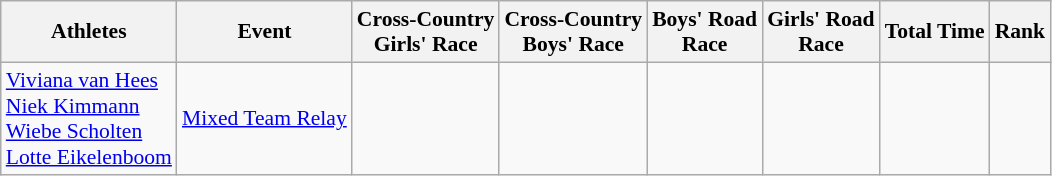<table class="wikitable" style="font-size:90%;">
<tr>
<th>Athletes</th>
<th>Event</th>
<th>Cross-Country<br>Girls' Race</th>
<th>Cross-Country<br>Boys' Race</th>
<th>Boys' Road<br>Race</th>
<th>Girls' Road<br>Race</th>
<th>Total Time</th>
<th>Rank</th>
</tr>
<tr align=center>
<td align=left><a href='#'>Viviana van Hees</a><br><a href='#'>Niek Kimmann</a><br><a href='#'>Wiebe Scholten</a><br><a href='#'>Lotte Eikelenboom</a></td>
<td align=left><a href='#'>Mixed Team Relay</a></td>
<td></td>
<td></td>
<td></td>
<td></td>
<td></td>
<td></td>
</tr>
</table>
